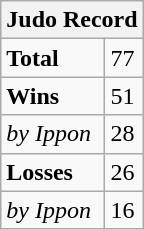<table class="wikitable">
<tr>
<th colspan="2">Judo Record</th>
</tr>
<tr>
<td><strong>Total</strong></td>
<td>77</td>
</tr>
<tr>
<td><strong>Wins</strong></td>
<td>51</td>
</tr>
<tr>
<td><em>by Ippon</em></td>
<td>28</td>
</tr>
<tr>
<td><strong>Losses</strong></td>
<td>26</td>
</tr>
<tr>
<td><em>by Ippon</em></td>
<td>16</td>
</tr>
</table>
